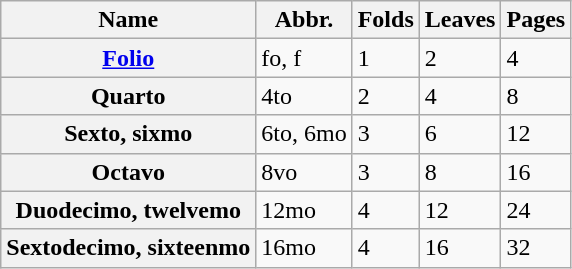<table class="wikitable">
<tr>
<th>Name</th>
<th>Abbr.</th>
<th>Folds</th>
<th>Leaves</th>
<th>Pages</th>
</tr>
<tr>
<th><a href='#'>Folio</a></th>
<td>fo, f</td>
<td>1</td>
<td>2</td>
<td>4</td>
</tr>
<tr>
<th>Quarto</th>
<td>4to</td>
<td>2</td>
<td>4</td>
<td>8</td>
</tr>
<tr>
<th>Sexto, sixmo</th>
<td>6to, 6mo</td>
<td>3</td>
<td>6</td>
<td>12</td>
</tr>
<tr>
<th>Octavo</th>
<td>8vo</td>
<td>3</td>
<td>8</td>
<td>16</td>
</tr>
<tr>
<th>Duodecimo, twelvemo</th>
<td>12mo</td>
<td>4</td>
<td>12</td>
<td>24</td>
</tr>
<tr>
<th>Sextodecimo, sixteenmo</th>
<td>16mo</td>
<td>4</td>
<td>16</td>
<td>32</td>
</tr>
</table>
